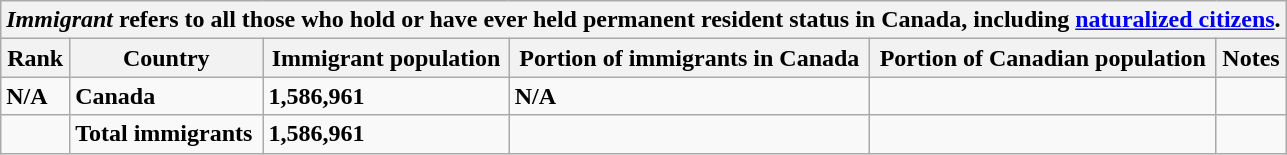<table class="wikitable sortable">
<tr>
<th colspan="6"><em>Immigrant</em> refers to all those who hold or have ever held permanent resident status in Canada, including <a href='#'>naturalized citizens</a>.</th>
</tr>
<tr>
<th>Rank</th>
<th>Country</th>
<th>Immigrant population</th>
<th>Portion of immigrants in Canada</th>
<th>Portion of Canadian population</th>
<th>Notes</th>
</tr>
<tr>
<td><strong>N/A</strong></td>
<td><strong>Canada</strong></td>
<td><strong>1,586,961</strong></td>
<td><strong>N/A</strong></td>
<td><strong></strong></td>
<td></td>
</tr>
<tr>
<td></td>
<td><strong>Total immigrants</strong></td>
<td><strong>1,586,961</strong></td>
<td><strong></strong></td>
<td><strong></strong></td>
</tr>
</table>
